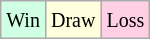<table class="wikitable">
<tr>
<td style="background-color: #d0ffe3;"><small>Win</small></td>
<td style="background-color: #ffffdd;"><small>Draw</small></td>
<td style="background-color: #ffd0e3;"><small>Loss</small></td>
</tr>
</table>
